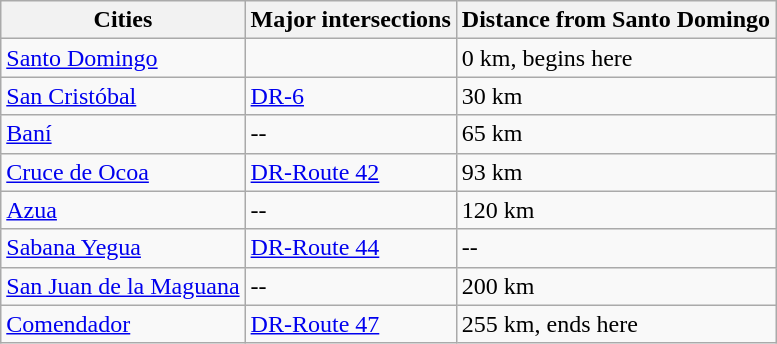<table class="wikitable">
<tr>
<th>Cities</th>
<th>Major intersections</th>
<th>Distance from Santo Domingo</th>
</tr>
<tr>
<td><a href='#'>Santo Domingo</a></td>
<td></td>
<td>0 km, begins here</td>
</tr>
<tr>
<td><a href='#'>San Cristóbal</a></td>
<td><a href='#'>DR-6</a></td>
<td>30 km</td>
</tr>
<tr>
<td><a href='#'>Baní</a></td>
<td>--</td>
<td>65 km</td>
</tr>
<tr>
<td><a href='#'>Cruce de Ocoa</a></td>
<td><a href='#'>DR-Route 42</a></td>
<td>93 km</td>
</tr>
<tr>
<td><a href='#'>Azua</a></td>
<td>--</td>
<td>120 km</td>
</tr>
<tr>
<td><a href='#'>Sabana Yegua</a></td>
<td><a href='#'>DR-Route 44</a></td>
<td>--</td>
</tr>
<tr>
<td><a href='#'>San Juan de la Maguana</a></td>
<td>--</td>
<td>200 km</td>
</tr>
<tr>
<td><a href='#'>Comendador</a></td>
<td><a href='#'>DR-Route 47</a></td>
<td>255 km, ends here</td>
</tr>
</table>
